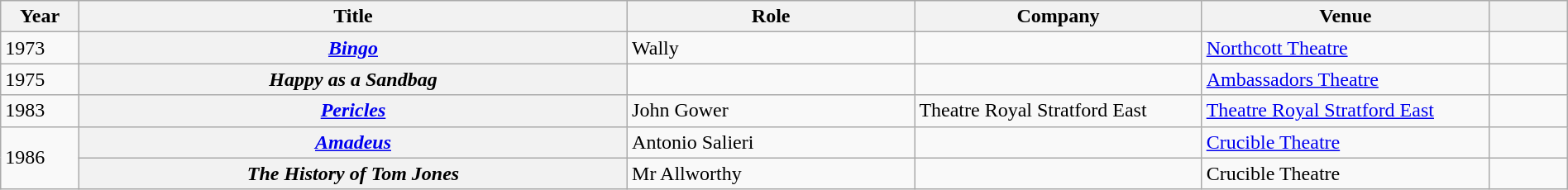<table class="wikitable plainrowheaders sortable" width="100%">
<tr>
<th scope="col" width="5%">Year</th>
<th scope="col" width="35%">Title</th>
<th scope="col" width="18.3333333333%">Role</th>
<th scope="col" width="18.3333333333%">Company</th>
<th scope="col" width="18.3333333333%">Venue</th>
<th scope="col" class="unsortable" width="5%"></th>
</tr>
<tr>
<td>1973</td>
<th scope="row"><em><a href='#'>Bingo</a></em></th>
<td>Wally</td>
<td></td>
<td><a href='#'>Northcott Theatre</a></td>
<td></td>
</tr>
<tr>
<td>1975</td>
<th scope="row"><em>Happy as a Sandbag</em></th>
<td></td>
<td></td>
<td><a href='#'>Ambassadors Theatre</a></td>
<td></td>
</tr>
<tr>
<td>1983</td>
<th scope="row"><em><a href='#'>Pericles</a></em></th>
<td>John Gower</td>
<td>Theatre Royal Stratford East</td>
<td><a href='#'>Theatre Royal Stratford East</a></td>
<td></td>
</tr>
<tr>
<td rowspan=2>1986</td>
<th scope="row"><em><a href='#'>Amadeus</a></em></th>
<td>Antonio Salieri</td>
<td></td>
<td><a href='#'>Crucible Theatre</a></td>
<td></td>
</tr>
<tr>
<th scope="row"><em>The History of Tom Jones</em></th>
<td>Mr Allworthy</td>
<td></td>
<td>Crucible Theatre</td>
<td></td>
</tr>
</table>
